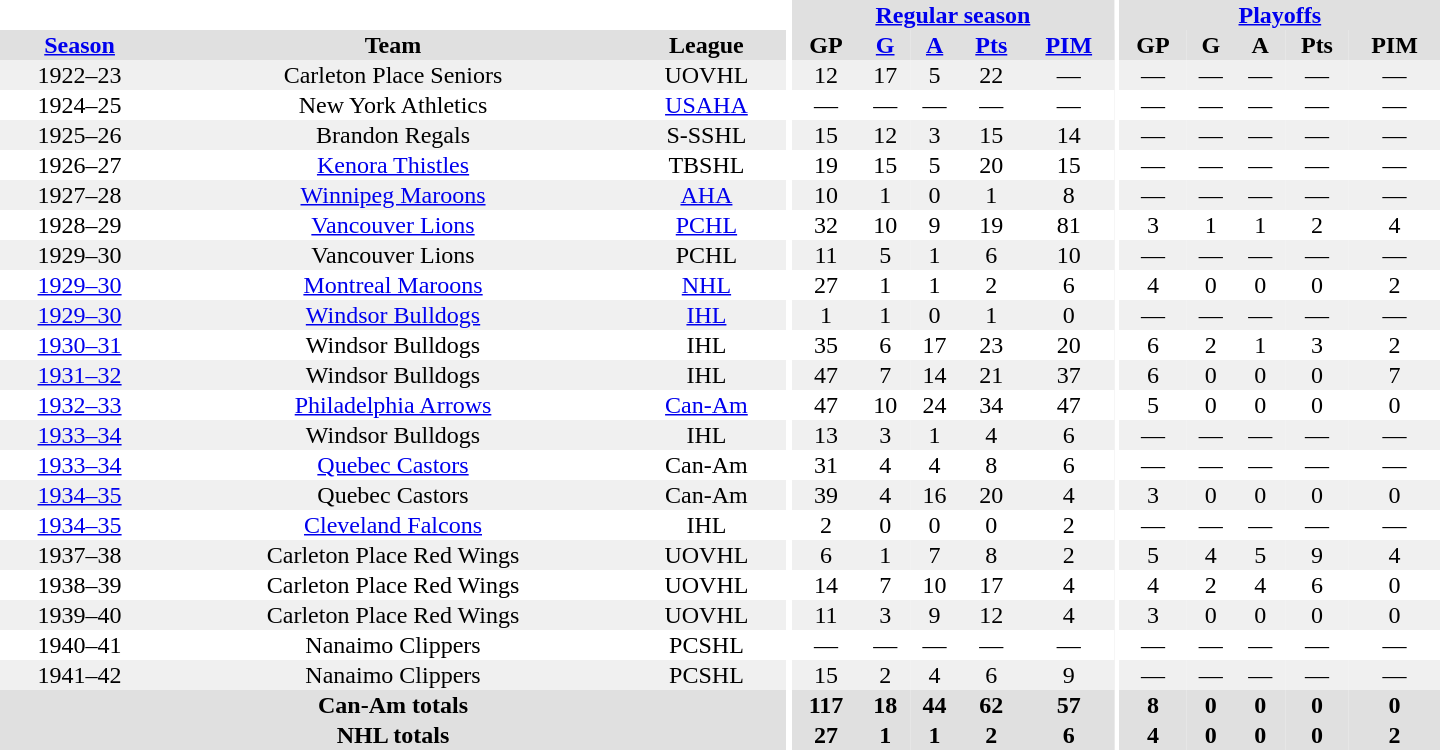<table border="0" cellpadding="1" cellspacing="0" style="text-align:center; width:60em">
<tr bgcolor="#e0e0e0">
<th colspan="3" bgcolor="#ffffff"></th>
<th rowspan="100" bgcolor="#ffffff"></th>
<th colspan="5"><a href='#'>Regular season</a></th>
<th rowspan="100" bgcolor="#ffffff"></th>
<th colspan="5"><a href='#'>Playoffs</a></th>
</tr>
<tr bgcolor="#e0e0e0">
<th><a href='#'>Season</a></th>
<th>Team</th>
<th>League</th>
<th>GP</th>
<th><a href='#'>G</a></th>
<th><a href='#'>A</a></th>
<th><a href='#'>Pts</a></th>
<th><a href='#'>PIM</a></th>
<th>GP</th>
<th>G</th>
<th>A</th>
<th>Pts</th>
<th>PIM</th>
</tr>
<tr bgcolor="#f0f0f0">
<td>1922–23</td>
<td>Carleton Place Seniors</td>
<td>UOVHL</td>
<td>12</td>
<td>17</td>
<td>5</td>
<td>22</td>
<td>—</td>
<td>—</td>
<td>—</td>
<td>—</td>
<td>—</td>
<td>—</td>
</tr>
<tr>
<td>1924–25</td>
<td>New York Athletics</td>
<td><a href='#'>USAHA</a></td>
<td>—</td>
<td>—</td>
<td>—</td>
<td>—</td>
<td>—</td>
<td>—</td>
<td>—</td>
<td>—</td>
<td>—</td>
<td>—</td>
</tr>
<tr bgcolor="#f0f0f0">
<td>1925–26</td>
<td>Brandon Regals</td>
<td>S-SSHL</td>
<td>15</td>
<td>12</td>
<td>3</td>
<td>15</td>
<td>14</td>
<td>—</td>
<td>—</td>
<td>—</td>
<td>—</td>
<td>—</td>
</tr>
<tr>
<td>1926–27</td>
<td><a href='#'>Kenora Thistles</a></td>
<td>TBSHL</td>
<td>19</td>
<td>15</td>
<td>5</td>
<td>20</td>
<td>15</td>
<td>—</td>
<td>—</td>
<td>—</td>
<td>—</td>
<td>—</td>
</tr>
<tr bgcolor="#f0f0f0">
<td>1927–28</td>
<td><a href='#'>Winnipeg Maroons</a></td>
<td><a href='#'>AHA</a></td>
<td>10</td>
<td>1</td>
<td>0</td>
<td>1</td>
<td>8</td>
<td>—</td>
<td>—</td>
<td>—</td>
<td>—</td>
<td>—</td>
</tr>
<tr>
<td>1928–29</td>
<td><a href='#'>Vancouver Lions</a></td>
<td><a href='#'>PCHL</a></td>
<td>32</td>
<td>10</td>
<td>9</td>
<td>19</td>
<td>81</td>
<td>3</td>
<td>1</td>
<td>1</td>
<td>2</td>
<td>4</td>
</tr>
<tr bgcolor="#f0f0f0">
<td>1929–30</td>
<td>Vancouver Lions</td>
<td>PCHL</td>
<td>11</td>
<td>5</td>
<td>1</td>
<td>6</td>
<td>10</td>
<td>—</td>
<td>—</td>
<td>—</td>
<td>—</td>
<td>—</td>
</tr>
<tr>
<td><a href='#'>1929–30</a></td>
<td><a href='#'>Montreal Maroons</a></td>
<td><a href='#'>NHL</a></td>
<td>27</td>
<td>1</td>
<td>1</td>
<td>2</td>
<td>6</td>
<td>4</td>
<td>0</td>
<td>0</td>
<td>0</td>
<td>2</td>
</tr>
<tr bgcolor="#f0f0f0">
<td><a href='#'>1929–30</a></td>
<td><a href='#'>Windsor Bulldogs</a></td>
<td><a href='#'>IHL</a></td>
<td>1</td>
<td>1</td>
<td>0</td>
<td>1</td>
<td>0</td>
<td>—</td>
<td>—</td>
<td>—</td>
<td>—</td>
<td>—</td>
</tr>
<tr>
<td><a href='#'>1930–31</a></td>
<td>Windsor Bulldogs</td>
<td>IHL</td>
<td>35</td>
<td>6</td>
<td>17</td>
<td>23</td>
<td>20</td>
<td>6</td>
<td>2</td>
<td>1</td>
<td>3</td>
<td>2</td>
</tr>
<tr bgcolor="#f0f0f0">
<td><a href='#'>1931–32</a></td>
<td>Windsor Bulldogs</td>
<td>IHL</td>
<td>47</td>
<td>7</td>
<td>14</td>
<td>21</td>
<td>37</td>
<td>6</td>
<td>0</td>
<td>0</td>
<td>0</td>
<td>7</td>
</tr>
<tr>
<td><a href='#'>1932–33</a></td>
<td><a href='#'>Philadelphia Arrows</a></td>
<td><a href='#'>Can-Am</a></td>
<td>47</td>
<td>10</td>
<td>24</td>
<td>34</td>
<td>47</td>
<td>5</td>
<td>0</td>
<td>0</td>
<td>0</td>
<td>0</td>
</tr>
<tr bgcolor="#f0f0f0">
<td><a href='#'>1933–34</a></td>
<td>Windsor Bulldogs</td>
<td>IHL</td>
<td>13</td>
<td>3</td>
<td>1</td>
<td>4</td>
<td>6</td>
<td>—</td>
<td>—</td>
<td>—</td>
<td>—</td>
<td>—</td>
</tr>
<tr>
<td><a href='#'>1933–34</a></td>
<td><a href='#'>Quebec Castors</a></td>
<td>Can-Am</td>
<td>31</td>
<td>4</td>
<td>4</td>
<td>8</td>
<td>6</td>
<td>—</td>
<td>—</td>
<td>—</td>
<td>—</td>
<td>—</td>
</tr>
<tr bgcolor="#f0f0f0">
<td><a href='#'>1934–35</a></td>
<td>Quebec Castors</td>
<td>Can-Am</td>
<td>39</td>
<td>4</td>
<td>16</td>
<td>20</td>
<td>4</td>
<td>3</td>
<td>0</td>
<td>0</td>
<td>0</td>
<td>0</td>
</tr>
<tr>
<td><a href='#'>1934–35</a></td>
<td><a href='#'>Cleveland Falcons</a></td>
<td>IHL</td>
<td>2</td>
<td>0</td>
<td>0</td>
<td>0</td>
<td>2</td>
<td>—</td>
<td>—</td>
<td>—</td>
<td>—</td>
<td>—</td>
</tr>
<tr bgcolor="#f0f0f0">
<td>1937–38</td>
<td>Carleton Place Red Wings</td>
<td>UOVHL</td>
<td>6</td>
<td>1</td>
<td>7</td>
<td>8</td>
<td>2</td>
<td>5</td>
<td>4</td>
<td>5</td>
<td>9</td>
<td>4</td>
</tr>
<tr>
<td>1938–39</td>
<td>Carleton Place Red Wings</td>
<td>UOVHL</td>
<td>14</td>
<td>7</td>
<td>10</td>
<td>17</td>
<td>4</td>
<td>4</td>
<td>2</td>
<td>4</td>
<td>6</td>
<td>0</td>
</tr>
<tr bgcolor="#f0f0f0">
<td>1939–40</td>
<td>Carleton Place Red Wings</td>
<td>UOVHL</td>
<td>11</td>
<td>3</td>
<td>9</td>
<td>12</td>
<td>4</td>
<td>3</td>
<td>0</td>
<td>0</td>
<td>0</td>
<td>0</td>
</tr>
<tr>
<td>1940–41</td>
<td>Nanaimo Clippers</td>
<td>PCSHL</td>
<td>—</td>
<td>—</td>
<td>—</td>
<td>—</td>
<td>—</td>
<td>—</td>
<td>—</td>
<td>—</td>
<td>—</td>
<td>—</td>
</tr>
<tr bgcolor="#f0f0f0">
<td>1941–42</td>
<td>Nanaimo Clippers</td>
<td>PCSHL</td>
<td>15</td>
<td>2</td>
<td>4</td>
<td>6</td>
<td>9</td>
<td>—</td>
<td>—</td>
<td>—</td>
<td>—</td>
<td>—</td>
</tr>
<tr bgcolor="#e0e0e0">
<th colspan="3">Can-Am totals</th>
<th>117</th>
<th>18</th>
<th>44</th>
<th>62</th>
<th>57</th>
<th>8</th>
<th>0</th>
<th>0</th>
<th>0</th>
<th>0</th>
</tr>
<tr bgcolor="#e0e0e0">
<th colspan="3">NHL totals</th>
<th>27</th>
<th>1</th>
<th>1</th>
<th>2</th>
<th>6</th>
<th>4</th>
<th>0</th>
<th>0</th>
<th>0</th>
<th>2</th>
</tr>
</table>
